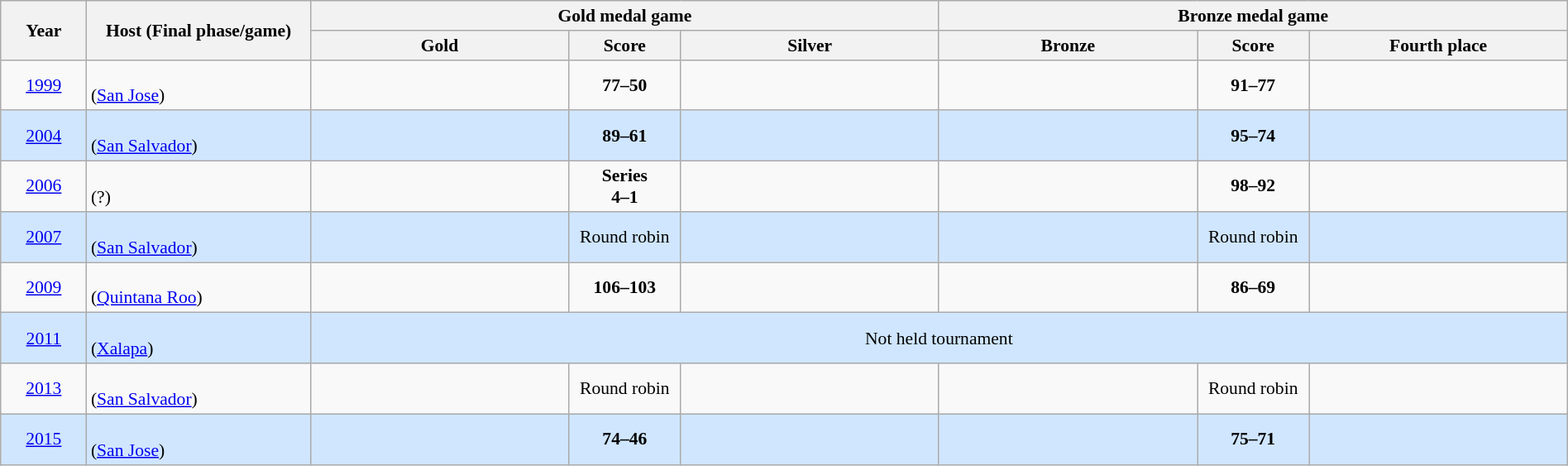<table class=wikitable style="text-align:center; font-size:90%; width:100%">
<tr>
<th rowspan=2 width=5%>Year</th>
<th rowspan=2 width=13%>Host (Final phase/game)</th>
<th colspan=3>Gold medal game</th>
<th colspan=3>Bronze medal game</th>
</tr>
<tr>
<th width=15%>Gold</th>
<th width=6.5%>Score</th>
<th width=15%>Silver</th>
<th width=15%>Bronze</th>
<th width=6.5%>Score</th>
<th width=15%>Fourth place</th>
</tr>
<tr>
<td><a href='#'>1999</a></td>
<td align="left"><br>(<a href='#'>San Jose</a>)</td>
<td><strong></strong></td>
<td><strong>77–50</strong></td>
<td></td>
<td></td>
<td><strong>91–77</strong></td>
<td></td>
</tr>
<tr style="background:#D0E6FF;">
<td><a href='#'>2004</a></td>
<td align="left"><br>(<a href='#'>San Salvador</a>)</td>
<td><strong></strong></td>
<td><strong>89–61</strong></td>
<td></td>
<td></td>
<td><strong>95–74</strong></td>
<td></td>
</tr>
<tr>
<td><a href='#'>2006</a></td>
<td align="left"><br>(?)</td>
<td><strong></strong></td>
<td><strong>Series<br>4–1</strong></td>
<td></td>
<td></td>
<td><strong>98–92</strong></td>
<td></td>
</tr>
<tr style="background:#D0E6FF;">
<td><a href='#'>2007</a></td>
<td align="left"><br>(<a href='#'>San Salvador</a>)</td>
<td><strong></strong></td>
<td>Round robin</td>
<td></td>
<td></td>
<td>Round robin</td>
<td></td>
</tr>
<tr>
<td><a href='#'>2009</a></td>
<td align="left"><br>(<a href='#'>Quintana Roo</a>)</td>
<td><strong></strong></td>
<td><strong>106–103</strong></td>
<td></td>
<td></td>
<td><strong>86–69</strong></td>
<td></td>
</tr>
<tr style="background:#D0E6FF;">
<td><a href='#'>2011</a></td>
<td align="left"><br>(<a href='#'>Xalapa</a>)</td>
<td colspan=6 rowspan=1 align=center>Not held tournament</td>
</tr>
<tr>
<td><a href='#'>2013</a></td>
<td align="left"><br>(<a href='#'>San Salvador</a>)</td>
<td><strong></strong></td>
<td>Round robin</td>
<td></td>
<td></td>
<td>Round robin</td>
<td></td>
</tr>
<tr style="background:#D0E6FF;">
<td><a href='#'>2015</a></td>
<td align="left"><br>(<a href='#'>San Jose</a>)</td>
<td><strong></strong></td>
<td><strong>74–46</strong></td>
<td></td>
<td></td>
<td><strong>75–71</strong></td>
<td></td>
</tr>
</table>
